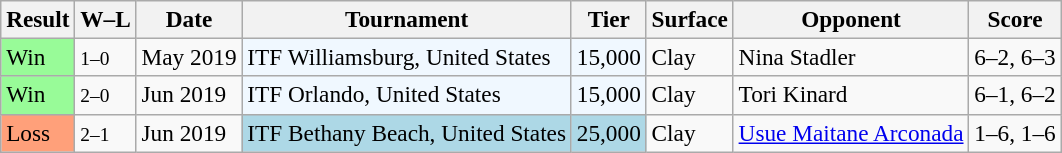<table class="sortable wikitable" style=font-size:97%>
<tr>
<th>Result</th>
<th class="unsortable">W–L</th>
<th>Date</th>
<th>Tournament</th>
<th>Tier</th>
<th>Surface</th>
<th>Opponent</th>
<th class="unsortable">Score</th>
</tr>
<tr>
<td style="background:#98fb98;">Win</td>
<td><small>1–0</small></td>
<td>May 2019</td>
<td style="background:#f0f8ff;">ITF Williamsburg, United States</td>
<td style="background:#f0f8ff;">15,000</td>
<td>Clay</td>
<td> Nina Stadler</td>
<td>6–2, 6–3</td>
</tr>
<tr>
<td style="background:#98fb98;">Win</td>
<td><small>2–0</small></td>
<td>Jun 2019</td>
<td style="background:#f0f8ff;">ITF Orlando, United States</td>
<td style="background:#f0f8ff;">15,000</td>
<td>Clay</td>
<td> Tori Kinard</td>
<td>6–1, 6–2</td>
</tr>
<tr>
<td style="background:#ffa07a;">Loss</td>
<td><small>2–1</small></td>
<td>Jun 2019</td>
<td style="background:lightblue;">ITF Bethany Beach, United States</td>
<td style="background:lightblue;">25,000</td>
<td>Clay</td>
<td> <a href='#'>Usue Maitane Arconada</a></td>
<td>1–6, 1–6</td>
</tr>
</table>
